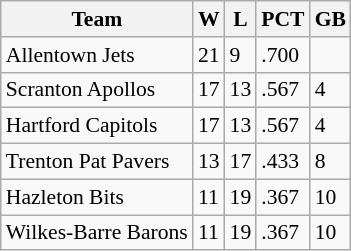<table class="wikitable" style="font-size:90%">
<tr>
<th>Team</th>
<th>W</th>
<th>L</th>
<th>PCT</th>
<th>GB</th>
</tr>
<tr>
<td>Allentown Jets</td>
<td>21</td>
<td>9</td>
<td>.700</td>
<td></td>
</tr>
<tr>
<td>Scranton Apollos</td>
<td>17</td>
<td>13</td>
<td>.567</td>
<td>4</td>
</tr>
<tr>
<td>Hartford Capitols</td>
<td>17</td>
<td>13</td>
<td>.567</td>
<td>4</td>
</tr>
<tr>
<td>Trenton Pat Pavers</td>
<td>13</td>
<td>17</td>
<td>.433</td>
<td>8</td>
</tr>
<tr>
<td>Hazleton Bits</td>
<td>11</td>
<td>19</td>
<td>.367</td>
<td>10</td>
</tr>
<tr>
<td>Wilkes-Barre Barons</td>
<td>11</td>
<td>19</td>
<td>.367</td>
<td>10</td>
</tr>
</table>
